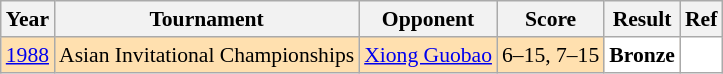<table class="sortable wikitable" style="font-size: 90%;">
<tr>
<th>Year</th>
<th>Tournament</th>
<th>Opponent</th>
<th>Score</th>
<th>Result</th>
<th>Ref</th>
</tr>
<tr style="background:#FFE0AF">
<td align="center"><a href='#'>1988</a></td>
<td align="left">Asian Invitational Championships</td>
<td align="left"> <a href='#'>Xiong Guobao</a></td>
<td align="left">6–15, 7–15</td>
<td style="text-align:left; background:white"> <strong>Bronze</strong></td>
<td style="text-align:center; background:white"></td>
</tr>
</table>
